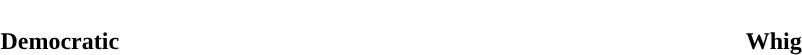<table style="width:70%; text-align:center;">
<tr style="color:white;">
<td style="background:"><strong>110</strong></td>
<td style="background:"><strong>2</strong></td>
<td style="background:"><strong>116</strong></td>
</tr>
<tr>
<td><span><strong>Democratic</strong></span></td>
<td></td>
<td><span><strong>Whig</strong></span></td>
</tr>
</table>
